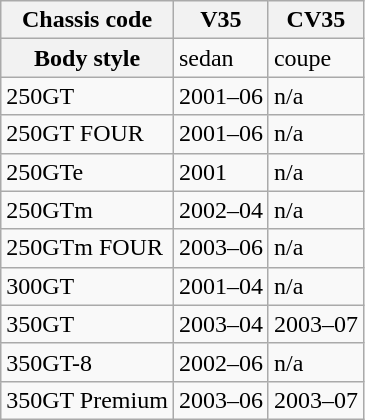<table class="wikitable">
<tr>
<th>Chassis code</th>
<th>V35</th>
<th>CV35</th>
</tr>
<tr>
<th>Body style</th>
<td>sedan</td>
<td>coupe</td>
</tr>
<tr>
<td>250GT</td>
<td>2001–06</td>
<td>n/a</td>
</tr>
<tr>
<td>250GT FOUR</td>
<td>2001–06</td>
<td>n/a</td>
</tr>
<tr>
<td>250GTe</td>
<td>2001</td>
<td>n/a</td>
</tr>
<tr>
<td>250GTm</td>
<td>2002–04</td>
<td>n/a</td>
</tr>
<tr>
<td>250GTm FOUR</td>
<td>2003–06</td>
<td>n/a</td>
</tr>
<tr>
<td>300GT</td>
<td>2001–04</td>
<td>n/a</td>
</tr>
<tr>
<td>350GT</td>
<td>2003–04</td>
<td>2003–07</td>
</tr>
<tr>
<td>350GT-8</td>
<td>2002–06</td>
<td>n/a</td>
</tr>
<tr>
<td>350GT Premium</td>
<td>2003–06</td>
<td>2003–07</td>
</tr>
</table>
